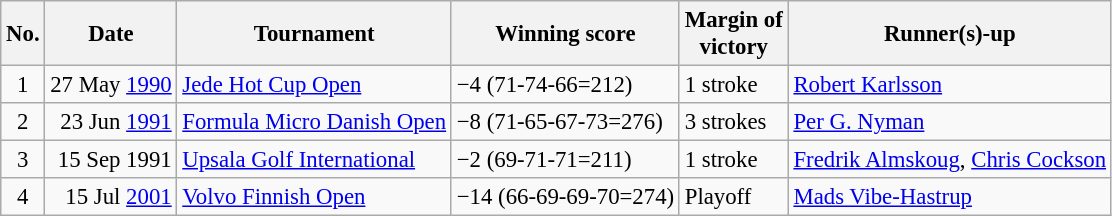<table class="wikitable" style="font-size:95%;">
<tr>
<th>No.</th>
<th>Date</th>
<th>Tournament</th>
<th>Winning score</th>
<th>Margin of<br>victory</th>
<th>Runner(s)-up</th>
</tr>
<tr>
<td align=center>1</td>
<td align=right>27 May <a href='#'>1990</a></td>
<td><a href='#'>Jede Hot Cup Open</a></td>
<td>−4 (71-74-66=212)</td>
<td>1 stroke</td>
<td> <a href='#'>Robert Karlsson</a></td>
</tr>
<tr>
<td align=center>2</td>
<td align=right>23 Jun <a href='#'>1991</a></td>
<td><a href='#'>Formula Micro Danish Open</a></td>
<td>−8 (71-65-67-73=276)</td>
<td>3 strokes</td>
<td> <a href='#'>Per G. Nyman</a></td>
</tr>
<tr>
<td align=center>3</td>
<td align=right>15 Sep 1991</td>
<td><a href='#'>Upsala Golf International</a></td>
<td>−2 (69-71-71=211)</td>
<td>1 stroke</td>
<td> <a href='#'>Fredrik Almskoug</a>,  <a href='#'>Chris Cockson</a></td>
</tr>
<tr>
<td align=center>4</td>
<td align=right>15 Jul <a href='#'>2001</a></td>
<td><a href='#'>Volvo Finnish Open</a></td>
<td>−14 (66-69-69-70=274)</td>
<td>Playoff</td>
<td> <a href='#'>Mads Vibe-Hastrup</a></td>
</tr>
</table>
